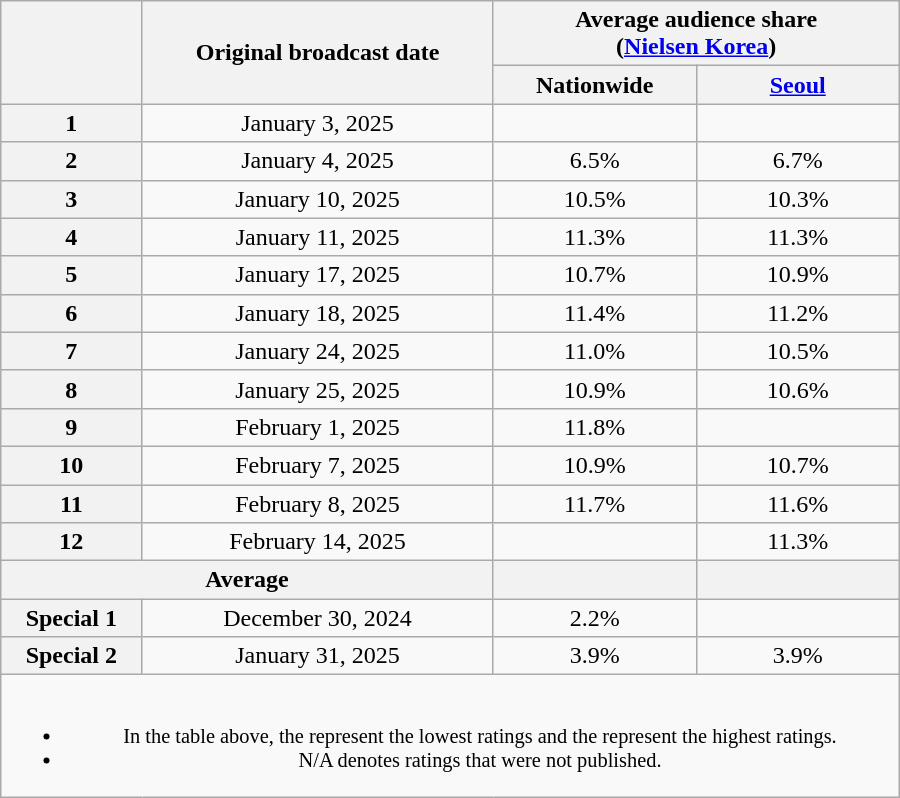<table class="wikitable" style="margin-left:auto; margin-right:auto; width:600px; text-align:center">
<tr>
<th scope="col" rowspan="2"></th>
<th scope="col" rowspan="2">Original broadcast date</th>
<th scope="col" colspan="2">Average audience share<br>(<a href='#'>Nielsen Korea</a>)</th>
</tr>
<tr>
<th scope="col" style="width:8em">Nationwide</th>
<th scope="col" style="width:8em"><a href='#'>Seoul</a></th>
</tr>
<tr>
<th scope="row">1</th>
<td>January 3, 2025</td>
<td><strong></strong> </td>
<td><strong></strong> </td>
</tr>
<tr>
<th scope="row">2</th>
<td>January 4, 2025</td>
<td>6.5% </td>
<td>6.7% </td>
</tr>
<tr>
<th scope="row">3</th>
<td>January 10, 2025</td>
<td>10.5% </td>
<td>10.3% </td>
</tr>
<tr>
<th scope="row">4</th>
<td>January 11, 2025</td>
<td>11.3% </td>
<td>11.3% </td>
</tr>
<tr>
<th scope="row">5</th>
<td>January 17, 2025</td>
<td>10.7% </td>
<td>10.9% </td>
</tr>
<tr>
<th scope="row">6</th>
<td>January 18, 2025</td>
<td>11.4% </td>
<td>11.2% </td>
</tr>
<tr>
<th scope="row">7</th>
<td>January 24, 2025</td>
<td>11.0% </td>
<td>10.5% </td>
</tr>
<tr>
<th scope="row">8</th>
<td>January 25, 2025</td>
<td>10.9% </td>
<td>10.6% </td>
</tr>
<tr>
<th scope="row">9</th>
<td>February 1, 2025</td>
<td>11.8% </td>
<td><strong></strong> </td>
</tr>
<tr>
<th scope="row">10</th>
<td>February 7, 2025</td>
<td>10.9% </td>
<td>10.7% </td>
</tr>
<tr>
<th scope="row">11</th>
<td>February 8, 2025</td>
<td>11.7% </td>
<td>11.6% </td>
</tr>
<tr>
<th scope="row">12</th>
<td>February 14, 2025</td>
<td><strong></strong> </td>
<td>11.3% </td>
</tr>
<tr>
<th scope="col" colspan="2">Average</th>
<th scope="col"></th>
<th scope="col"></th>
</tr>
<tr>
<th scope="row">Special 1</th>
<td>December 30, 2024</td>
<td>2.2% </td>
<td></td>
</tr>
<tr>
<th scope="row">Special 2</th>
<td>January 31, 2025</td>
<td>3.9% </td>
<td>3.9% </td>
</tr>
<tr>
<td colspan="5" style="font-size:85%"><br><ul><li>In the table above, the <strong></strong> represent the lowest ratings and the <strong></strong> represent the highest ratings.</li><li>N/A denotes ratings that were not published.</li></ul></td>
</tr>
</table>
